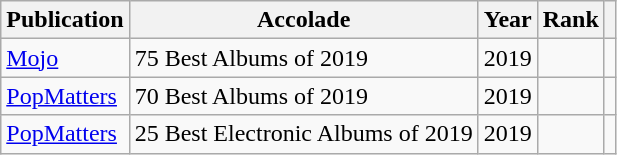<table class="sortable wikitable">
<tr>
<th>Publication</th>
<th>Accolade</th>
<th>Year</th>
<th>Rank</th>
<th class="unsortable"></th>
</tr>
<tr>
<td><a href='#'>Mojo</a></td>
<td>75 Best Albums of 2019</td>
<td>2019</td>
<td></td>
<td></td>
</tr>
<tr>
<td><a href='#'>PopMatters</a></td>
<td>70 Best Albums of 2019</td>
<td>2019</td>
<td></td>
<td></td>
</tr>
<tr>
<td><a href='#'>PopMatters</a></td>
<td>25 Best Electronic Albums of 2019</td>
<td>2019</td>
<td></td>
<td></td>
</tr>
</table>
